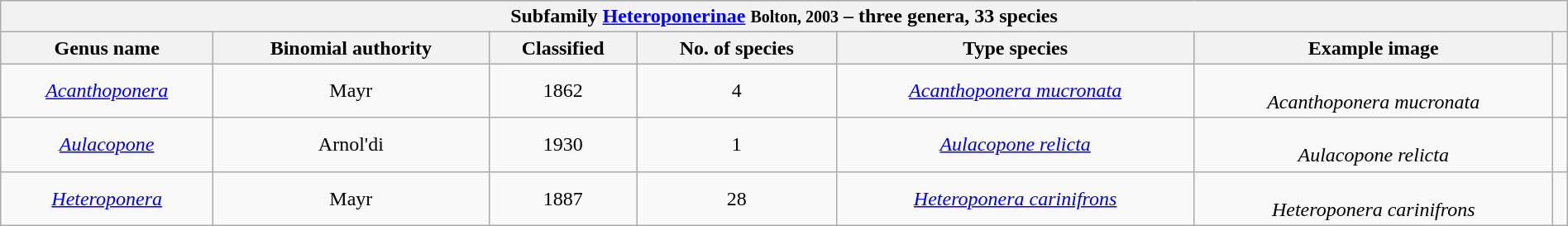<table class="wikitable sortable" style="width:100%;text-align:center">
<tr>
<th colspan="100%" align="center" bgcolor=#d3d3a4>Subfamily <a href='#'>Heteroponerinae</a> <small>Bolton, 2003</small> – three genera, 33 species</th>
</tr>
<tr>
<th>Genus name</th>
<th>Binomial authority</th>
<th>Classified</th>
<th>No. of species</th>
<th>Type species</th>
<th class="unsortable">Example image</th>
<th class="unsortable"></th>
</tr>
<tr>
<td><em><a href='#'>Acanthoponera</a></em></td>
<td>Mayr</td>
<td>1862</td>
<td>4</td>
<td><em><a href='#'>Acanthoponera mucronata</a></em></td>
<td><br><em>Acanthoponera mucronata</em></td>
<td></td>
</tr>
<tr>
<td><em><a href='#'>Aulacopone</a></em></td>
<td>Arnol'di</td>
<td>1930</td>
<td>1</td>
<td><em><a href='#'>Aulacopone relicta</a></em></td>
<td><br><em>Aulacopone relicta</em></td>
<td></td>
</tr>
<tr>
<td><em><a href='#'>Heteroponera</a></em></td>
<td>Mayr</td>
<td>1887</td>
<td>28</td>
<td><em><a href='#'>Heteroponera carinifrons</a></em></td>
<td><br><em>Heteroponera carinifrons</em></td>
<td></td>
</tr>
</table>
